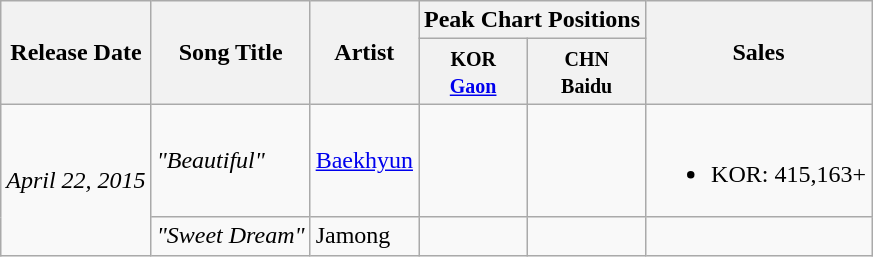<table class="wikitable">
<tr>
<th rowspan="2">Release Date</th>
<th rowspan="2">Song Title</th>
<th rowspan="2">Artist</th>
<th colspan="2">Peak Chart Positions</th>
<th rowspan="2">Sales</th>
</tr>
<tr>
<th><small>KOR</small><br><small><a href='#'>Gaon</a></small></th>
<th><small>CHN</small><br><small>Baidu</small></th>
</tr>
<tr>
<td rowspan="2"><em>April 22, 2015</em></td>
<td><em>"Beautiful"</em></td>
<td><a href='#'>Baekhyun</a></td>
<td></td>
<td></td>
<td><br><ul><li>KOR: 415,163+</li></ul></td>
</tr>
<tr>
<td><em>"Sweet Dream"</em></td>
<td>Jamong</td>
<td></td>
<td></td>
<td></td>
</tr>
</table>
